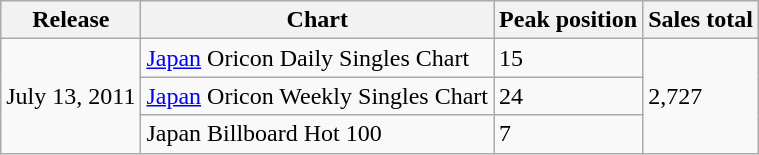<table class="wikitable">
<tr>
<th align="left">Release</th>
<th align="left">Chart</th>
<th align="left">Peak position</th>
<th align="left">Sales total</th>
</tr>
<tr>
<td align="left" rowspan="3">July 13, 2011</td>
<td align="left"><a href='#'>Japan</a> Oricon Daily Singles Chart</td>
<td align="left">15</td>
<td align="left" rowspan="3">2,727</td>
</tr>
<tr>
<td align="left"><a href='#'>Japan</a> Oricon Weekly Singles Chart</td>
<td align="left">24</td>
</tr>
<tr>
<td align="left">Japan Billboard Hot 100</td>
<td align="left">7</td>
</tr>
</table>
